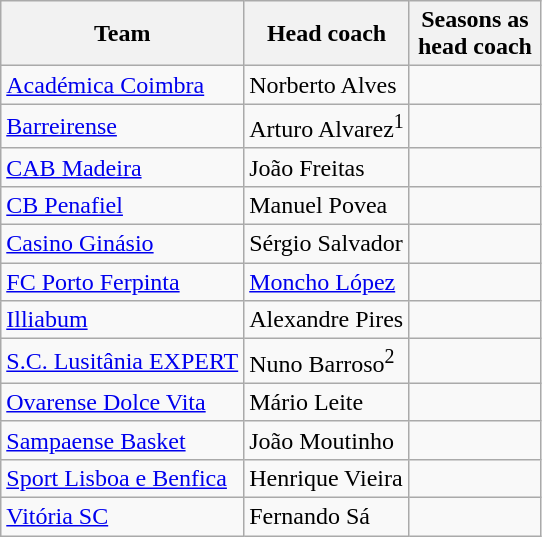<table class="wikitable sortable">
<tr>
<th>Team</th>
<th>Head coach</th>
<th width=80>Seasons as head coach</th>
</tr>
<tr>
<td><a href='#'>Académica Coimbra</a></td>
<td> Norberto Alves</td>
<td></td>
</tr>
<tr>
<td><a href='#'>Barreirense</a></td>
<td> Arturo Alvarez<sup>1</sup></td>
<td></td>
</tr>
<tr>
<td><a href='#'>CAB Madeira</a></td>
<td> João Freitas</td>
<td></td>
</tr>
<tr>
<td><a href='#'>CB Penafiel</a></td>
<td> Manuel Povea</td>
<td></td>
</tr>
<tr>
<td><a href='#'>Casino Ginásio</a></td>
<td> Sérgio Salvador</td>
<td></td>
</tr>
<tr>
<td><a href='#'>FC Porto Ferpinta</a></td>
<td> <a href='#'>Moncho López</a></td>
<td></td>
</tr>
<tr>
<td><a href='#'>Illiabum</a></td>
<td> Alexandre Pires</td>
<td></td>
</tr>
<tr>
<td><a href='#'>S.C. Lusitânia EXPERT</a></td>
<td> Nuno Barroso<sup>2</sup></td>
<td></td>
</tr>
<tr>
<td><a href='#'>Ovarense Dolce Vita</a></td>
<td> Mário Leite</td>
<td></td>
</tr>
<tr>
<td><a href='#'>Sampaense Basket</a></td>
<td> João Moutinho</td>
<td></td>
</tr>
<tr>
<td><a href='#'>Sport Lisboa e Benfica</a></td>
<td> Henrique Vieira</td>
<td></td>
</tr>
<tr>
<td><a href='#'>Vitória SC</a></td>
<td> Fernando Sá</td>
<td></td>
</tr>
</table>
